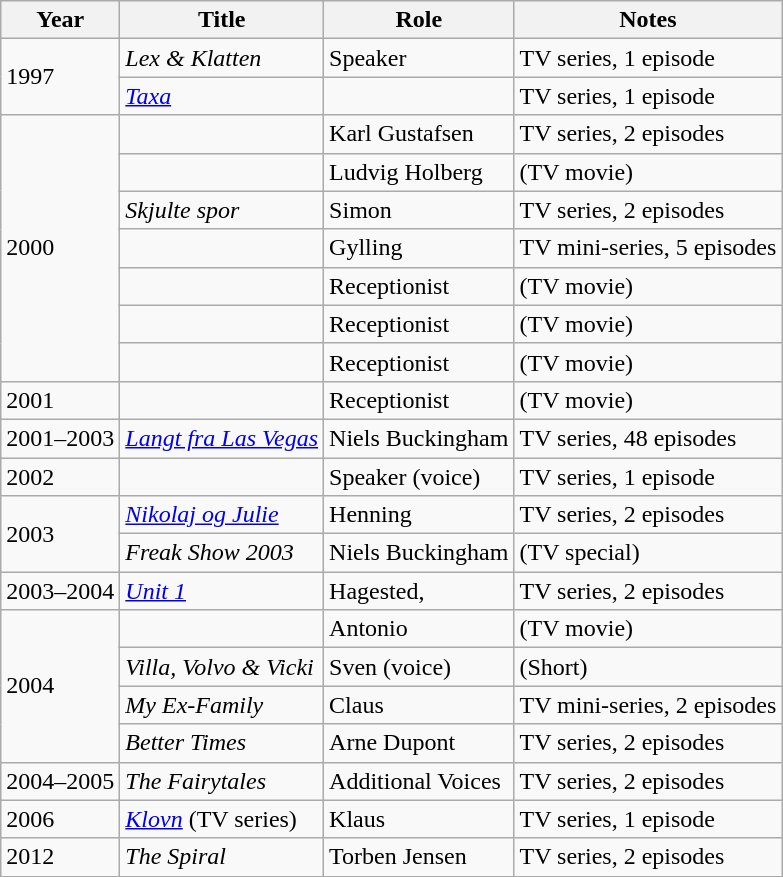<table class="wikitable sortable">
<tr>
<th>Year</th>
<th>Title</th>
<th>Role</th>
<th>Notes</th>
</tr>
<tr>
<td rowspan=2>1997</td>
<td><em>Lex & Klatten</em></td>
<td>Speaker</td>
<td>TV series, 1 episode</td>
</tr>
<tr>
<td><em><a href='#'>Taxa</a></em></td>
<td></td>
<td>TV series, 1 episode</td>
</tr>
<tr>
<td rowspan=7>2000</td>
<td></td>
<td>Karl Gustafsen</td>
<td>TV series, 2 episodes</td>
</tr>
<tr>
<td></td>
<td>Ludvig Holberg</td>
<td>(TV movie)</td>
</tr>
<tr>
<td><em>Skjulte spor</em></td>
<td>Simon</td>
<td>TV series, 2 episodes</td>
</tr>
<tr>
<td></td>
<td>Gylling</td>
<td>TV mini-series, 5 episodes</td>
</tr>
<tr>
<td></td>
<td>Receptionist</td>
<td>(TV movie)</td>
</tr>
<tr>
<td></td>
<td>Receptionist</td>
<td>(TV movie)</td>
</tr>
<tr>
<td></td>
<td>Receptionist</td>
<td>(TV movie)</td>
</tr>
<tr>
<td>2001</td>
<td></td>
<td>Receptionist</td>
<td>(TV movie)</td>
</tr>
<tr>
<td>2001–2003</td>
<td><em><a href='#'>Langt fra Las Vegas</a></em></td>
<td>Niels Buckingham</td>
<td>TV series, 48 episodes</td>
</tr>
<tr>
<td>2002</td>
<td></td>
<td>Speaker (voice)</td>
<td>TV series, 1 episode</td>
</tr>
<tr>
<td rowspan=2>2003</td>
<td><em><a href='#'>Nikolaj og Julie</a></em></td>
<td>Henning</td>
<td>TV series, 2 episodes</td>
</tr>
<tr>
<td><em>Freak Show 2003</em></td>
<td>Niels Buckingham</td>
<td>(TV special)</td>
</tr>
<tr>
<td>2003–2004</td>
<td><em><a href='#'>Unit 1</a></em></td>
<td>Hagested, </td>
<td>TV series, 2 episodes</td>
</tr>
<tr>
<td rowspan=4>2004</td>
<td></td>
<td>Antonio</td>
<td>(TV movie)</td>
</tr>
<tr>
<td><em>Villa, Volvo & Vicki</em></td>
<td>Sven (voice)</td>
<td>(Short)</td>
</tr>
<tr>
<td><em>My Ex-Family</em></td>
<td>Claus</td>
<td>TV mini-series, 2 episodes</td>
</tr>
<tr>
<td><em>Better Times</em></td>
<td> Arne Dupont</td>
<td>TV series, 2 episodes</td>
</tr>
<tr>
<td>2004–2005</td>
<td><em>The Fairytales</em></td>
<td>Additional Voices</td>
<td>TV series, 2 episodes</td>
</tr>
<tr>
<td>2006</td>
<td><em><a href='#'>Klovn</a></em> (TV series)</td>
<td>Klaus</td>
<td>TV series, 1 episode</td>
</tr>
<tr>
<td>2012</td>
<td><em>The Spiral</em></td>
<td>Torben Jensen</td>
<td>TV series, 2 episodes</td>
</tr>
<tr>
</tr>
</table>
